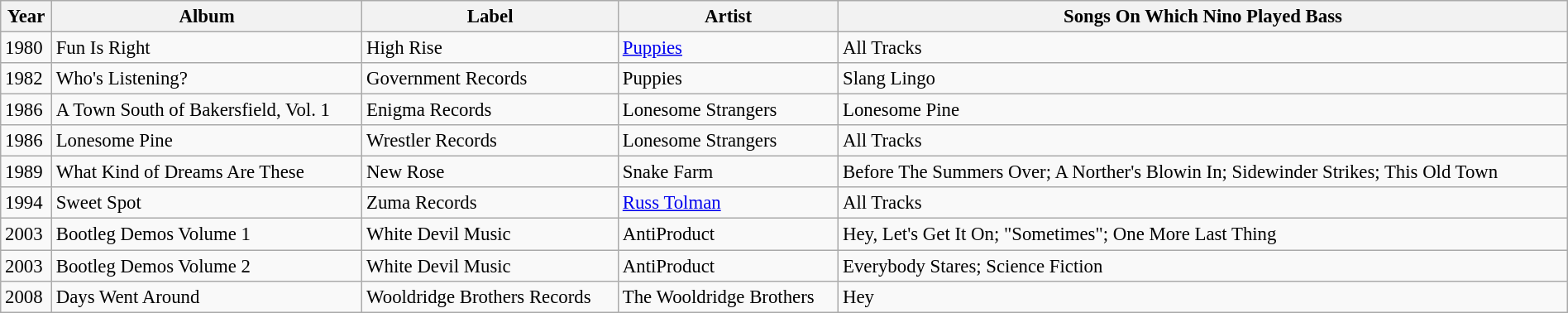<table class="wikitable sortable" style="text-align:left; font-size: 95%; width: 100%; height: 50px" border="1">
<tr>
<th>Year</th>
<th>Album</th>
<th>Label</th>
<th>Artist</th>
<th>Songs On Which Nino Played Bass</th>
</tr>
<tr>
<td>1980</td>
<td>Fun Is Right</td>
<td>High Rise</td>
<td><a href='#'>Puppies</a></td>
<td>All Tracks</td>
</tr>
<tr>
<td>1982</td>
<td>Who's Listening?</td>
<td>Government Records</td>
<td>Puppies</td>
<td>Slang Lingo</td>
</tr>
<tr>
<td>1986</td>
<td>A Town South of Bakersfield, Vol. 1</td>
<td>Enigma Records</td>
<td>Lonesome Strangers</td>
<td>Lonesome Pine</td>
</tr>
<tr>
<td>1986</td>
<td>Lonesome Pine</td>
<td>Wrestler Records</td>
<td>Lonesome Strangers</td>
<td>All Tracks</td>
</tr>
<tr>
<td>1989</td>
<td>What Kind of Dreams Are These</td>
<td>New Rose</td>
<td>Snake Farm</td>
<td>Before The Summers Over; A Norther's Blowin In; Sidewinder Strikes; This Old Town</td>
</tr>
<tr>
<td>1994</td>
<td>Sweet Spot</td>
<td>Zuma Records</td>
<td><a href='#'>Russ Tolman</a></td>
<td>All Tracks</td>
</tr>
<tr>
<td>2003</td>
<td>Bootleg Demos Volume 1</td>
<td>White Devil Music</td>
<td>AntiProduct</td>
<td>Hey, Let's Get It On; "Sometimes"; One More Last Thing</td>
</tr>
<tr>
<td>2003</td>
<td>Bootleg Demos Volume 2</td>
<td>White Devil Music</td>
<td>AntiProduct</td>
<td>Everybody Stares; Science Fiction</td>
</tr>
<tr>
<td>2008</td>
<td>Days Went Around</td>
<td>Wooldridge Brothers Records</td>
<td>The Wooldridge Brothers</td>
<td>Hey</td>
</tr>
</table>
